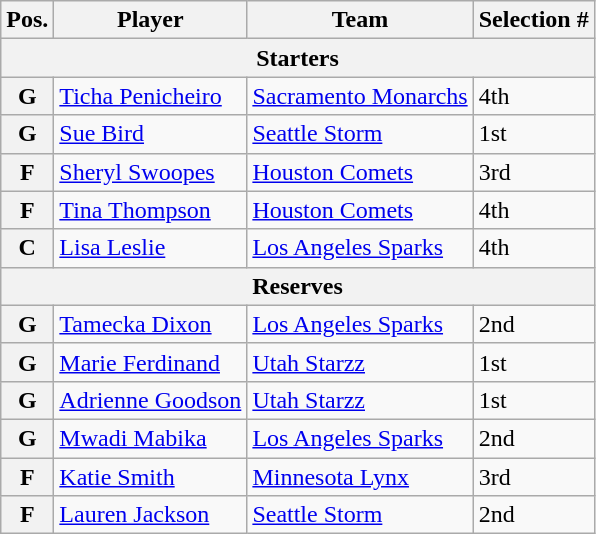<table class="wikitable">
<tr>
<th>Pos.</th>
<th>Player</th>
<th>Team</th>
<th>Selection #</th>
</tr>
<tr>
<th colspan="5">Starters</th>
</tr>
<tr>
<th>G</th>
<td> <a href='#'>Ticha Penicheiro</a></td>
<td><a href='#'>Sacramento Monarchs</a></td>
<td>4th</td>
</tr>
<tr>
<th>G</th>
<td> <a href='#'>Sue Bird</a></td>
<td><a href='#'>Seattle Storm</a></td>
<td>1st</td>
</tr>
<tr>
<th>F</th>
<td> <a href='#'>Sheryl Swoopes</a></td>
<td><a href='#'>Houston Comets</a></td>
<td>3rd</td>
</tr>
<tr>
<th>F</th>
<td> <a href='#'>Tina Thompson</a></td>
<td><a href='#'>Houston Comets</a></td>
<td>4th</td>
</tr>
<tr>
<th>C</th>
<td> <a href='#'>Lisa Leslie</a></td>
<td><a href='#'>Los Angeles Sparks</a></td>
<td>4th</td>
</tr>
<tr>
<th colspan="5">Reserves</th>
</tr>
<tr>
<th>G</th>
<td> <a href='#'>Tamecka Dixon</a></td>
<td><a href='#'>Los Angeles Sparks</a></td>
<td>2nd</td>
</tr>
<tr>
<th>G</th>
<td> <a href='#'>Marie Ferdinand</a></td>
<td><a href='#'>Utah Starzz</a></td>
<td>1st</td>
</tr>
<tr>
<th>G</th>
<td> <a href='#'>Adrienne Goodson</a></td>
<td><a href='#'>Utah Starzz</a></td>
<td>1st</td>
</tr>
<tr>
<th>G</th>
<td> <a href='#'>Mwadi Mabika</a></td>
<td><a href='#'>Los Angeles Sparks</a></td>
<td>2nd</td>
</tr>
<tr>
<th>F</th>
<td> <a href='#'>Katie Smith</a></td>
<td><a href='#'>Minnesota Lynx</a></td>
<td>3rd</td>
</tr>
<tr>
<th>F</th>
<td> <a href='#'>Lauren Jackson</a></td>
<td><a href='#'>Seattle Storm</a></td>
<td>2nd</td>
</tr>
</table>
